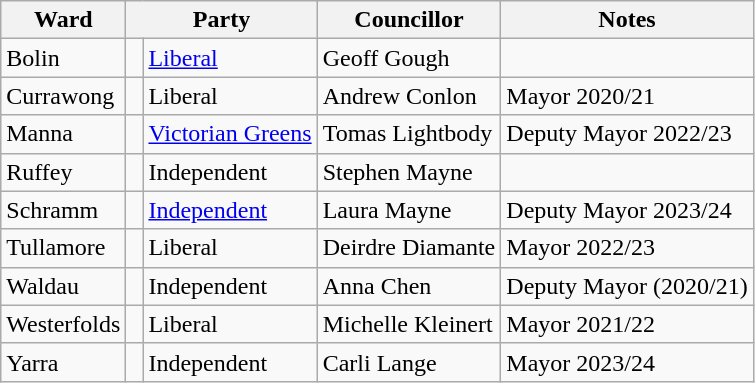<table class="wikitable">
<tr>
<th>Ward</th>
<th colspan="2">Party</th>
<th>Councillor</th>
<th>Notes</th>
</tr>
<tr>
<td>Bolin</td>
<td> </td>
<td><a href='#'>Liberal</a></td>
<td>Geoff Gough</td>
<td></td>
</tr>
<tr>
<td>Currawong</td>
<td> </td>
<td>Liberal</td>
<td>Andrew Conlon</td>
<td>Mayor 2020/21</td>
</tr>
<tr>
<td>Manna</td>
<td> </td>
<td><a href='#'>Victorian Greens</a></td>
<td>Tomas Lightbody</td>
<td>Deputy Mayor 2022/23</td>
</tr>
<tr>
<td>Ruffey</td>
<td> </td>
<td>Independent</td>
<td>Stephen Mayne</td>
<td></td>
</tr>
<tr>
<td>Schramm</td>
<td> </td>
<td><a href='#'>Independent</a></td>
<td>Laura Mayne</td>
<td>Deputy Mayor 2023/24</td>
</tr>
<tr>
<td>Tullamore</td>
<td> </td>
<td>Liberal</td>
<td>Deirdre Diamante</td>
<td>Mayor 2022/23</td>
</tr>
<tr>
<td>Waldau</td>
<td> </td>
<td>Independent</td>
<td>Anna Chen</td>
<td>Deputy Mayor (2020/21)</td>
</tr>
<tr>
<td>Westerfolds</td>
<td> </td>
<td>Liberal</td>
<td>Michelle Kleinert</td>
<td>Mayor 2021/22</td>
</tr>
<tr>
<td>Yarra</td>
<td> </td>
<td>Independent</td>
<td>Carli Lange</td>
<td>Mayor 2023/24</td>
</tr>
</table>
